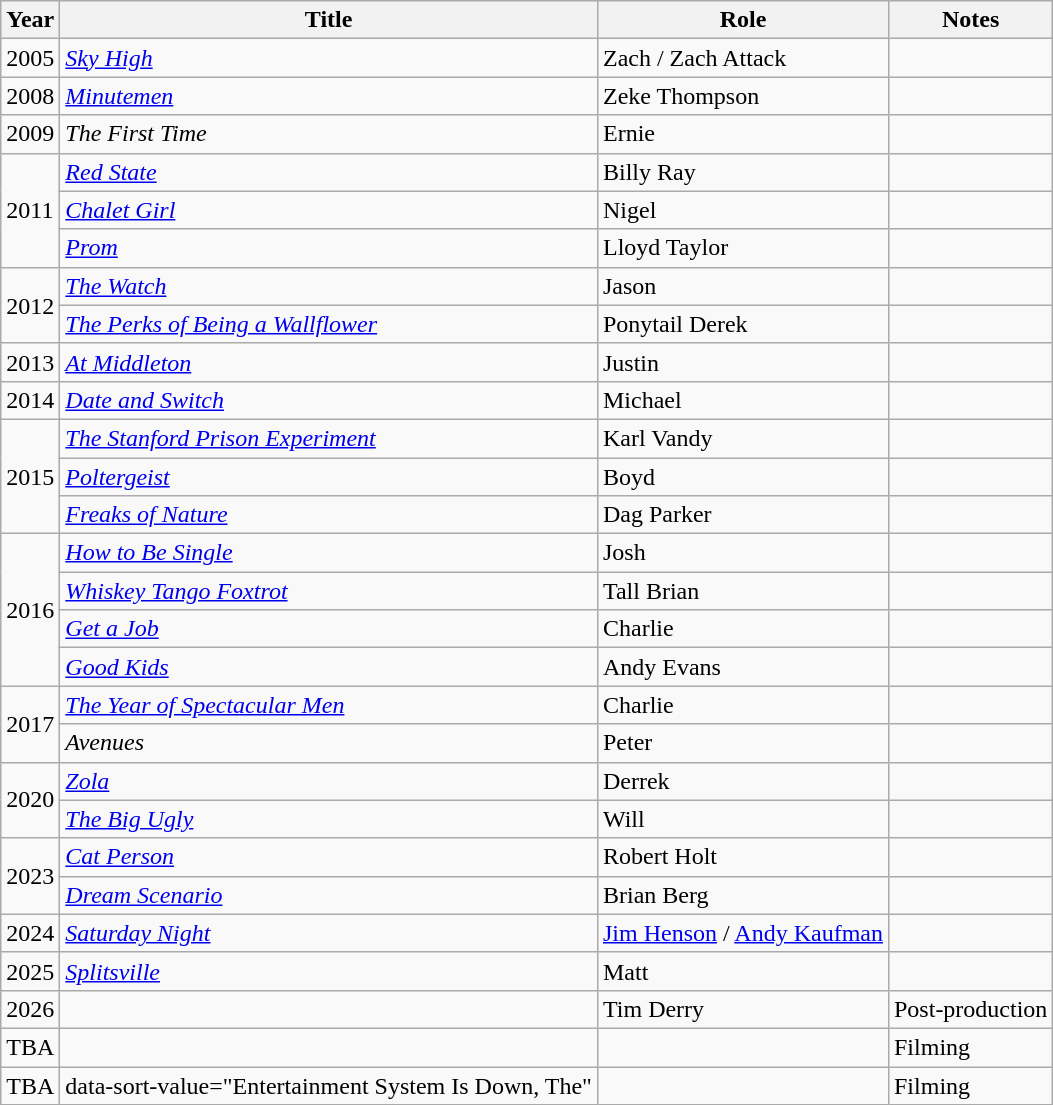<table class="wikitable sortable">
<tr>
<th>Year</th>
<th>Title</th>
<th>Role</th>
<th class="unsortable">Notes</th>
</tr>
<tr>
<td>2005</td>
<td><em><a href='#'>Sky High</a></em></td>
<td>Zach / Zach Attack</td>
<td></td>
</tr>
<tr>
<td>2008</td>
<td><em><a href='#'>Minutemen</a></em></td>
<td>Zeke Thompson</td>
<td></td>
</tr>
<tr>
<td>2009</td>
<td data-sort-value="First Time, The"><em>The First Time</em></td>
<td>Ernie</td>
<td></td>
</tr>
<tr>
<td rowspan="3">2011</td>
<td><em><a href='#'>Red State</a></em></td>
<td>Billy Ray</td>
<td></td>
</tr>
<tr>
<td><em><a href='#'>Chalet Girl</a></em></td>
<td>Nigel</td>
<td></td>
</tr>
<tr>
<td><em><a href='#'>Prom</a></em></td>
<td>Lloyd Taylor</td>
<td></td>
</tr>
<tr>
<td rowspan="2">2012</td>
<td data-sort-value="Watch, The"><em><a href='#'>The Watch</a></em></td>
<td>Jason</td>
<td></td>
</tr>
<tr>
<td data-sort-value="Perks of Being a Wallflower, The"><em><a href='#'>The Perks of Being a Wallflower</a></em></td>
<td>Ponytail Derek</td>
<td></td>
</tr>
<tr>
<td>2013</td>
<td><em><a href='#'>At Middleton</a></em></td>
<td>Justin</td>
<td></td>
</tr>
<tr>
<td>2014</td>
<td><em><a href='#'>Date and Switch</a></em></td>
<td>Michael</td>
<td></td>
</tr>
<tr>
<td rowspan="3">2015</td>
<td data-sort-value="Stanford Prison Experiment, The"><em><a href='#'>The Stanford Prison Experiment</a></em></td>
<td>Karl Vandy</td>
<td></td>
</tr>
<tr>
<td><em><a href='#'>Poltergeist</a></em></td>
<td>Boyd</td>
<td></td>
</tr>
<tr>
<td><em><a href='#'>Freaks of Nature</a></em></td>
<td>Dag Parker</td>
<td></td>
</tr>
<tr>
<td rowspan="4">2016</td>
<td><em><a href='#'>How to Be Single</a></em></td>
<td>Josh</td>
<td></td>
</tr>
<tr>
<td><em><a href='#'>Whiskey Tango Foxtrot</a></em></td>
<td>Tall Brian</td>
<td></td>
</tr>
<tr>
<td><em><a href='#'>Get a Job</a></em></td>
<td>Charlie</td>
<td></td>
</tr>
<tr>
<td><em><a href='#'>Good Kids</a></em></td>
<td>Andy Evans</td>
<td></td>
</tr>
<tr>
<td rowspan="2">2017</td>
<td data-sort-value="Year of Spectacular Men, The"><em><a href='#'>The Year of Spectacular Men</a></em></td>
<td>Charlie</td>
<td></td>
</tr>
<tr>
<td><em>Avenues</em></td>
<td>Peter</td>
<td></td>
</tr>
<tr>
<td rowspan="2">2020</td>
<td><em><a href='#'>Zola</a></em></td>
<td>Derrek</td>
<td></td>
</tr>
<tr>
<td data-sort-value="Big Ugly, The"><em><a href='#'>The Big Ugly</a></em></td>
<td>Will</td>
<td></td>
</tr>
<tr>
<td rowspan=2>2023</td>
<td><em><a href='#'>Cat Person</a></em></td>
<td>Robert Holt</td>
<td></td>
</tr>
<tr>
<td><em><a href='#'>Dream Scenario</a></em></td>
<td>Brian Berg</td>
<td></td>
</tr>
<tr>
<td>2024</td>
<td><em><a href='#'>Saturday Night</a></em></td>
<td><a href='#'>Jim Henson</a> / <a href='#'>Andy Kaufman</a></td>
<td></td>
</tr>
<tr>
<td>2025</td>
<td><em><a href='#'>Splitsville</a></em></td>
<td>Matt</td>
<td></td>
</tr>
<tr>
<td>2026</td>
<td></td>
<td>Tim Derry</td>
<td>Post-production</td>
</tr>
<tr>
<td>TBA</td>
<td></td>
<td></td>
<td>Filming</td>
</tr>
<tr>
<td>TBA</td>
<td>data-sort-value="Entertainment System Is Down, The" </td>
<td></td>
<td>Filming</td>
</tr>
</table>
